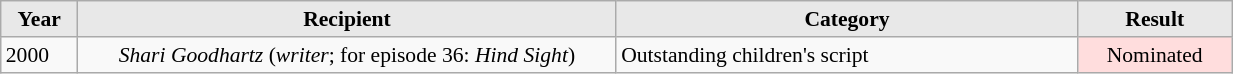<table class="wikitable plainrowheaders" style="width:65%; font-size:90%;">
<tr>
<th style="width:5%; background:#E8E8E8;">Year</th>
<th style="width:35%; background:#E8E8E8;">Recipient</th>
<th style="width:30%; background:#E8E8E8;">Category</th>
<th style="width:10%; background:#E8E8E8;">Result</th>
</tr>
<tr>
<td>2000</td>
<td align="center"><em>Shari Goodhartz</em> (<em>writer</em>; for episode 36: <em>Hind Sight</em>)</td>
<td>Outstanding children's script</td>
<td style="background: #ffdddd" align="center" class="table-yes2">Nominated</td>
</tr>
</table>
